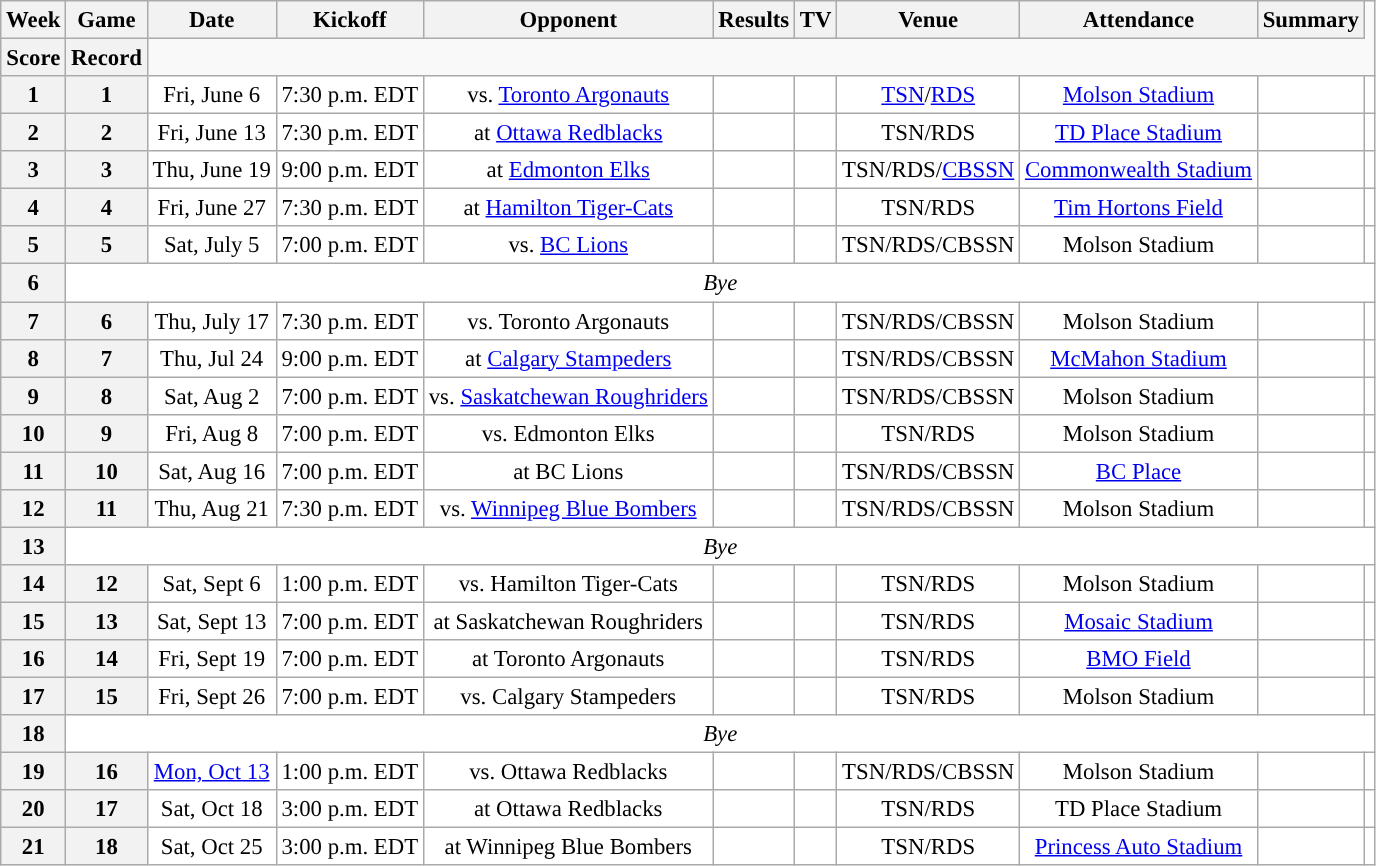<table class="wikitable" style="font-size: 95%;">
<tr>
<th scope="col">Week</th>
<th scope="col">Game</th>
<th scope="col">Date</th>
<th scope="col">Kickoff</th>
<th scope="col">Opponent</th>
<th scope="col">Results</th>
<th scope="col">TV</th>
<th scope="col">Venue</th>
<th scope="col">Attendance</th>
<th scope="col">Summary</th>
</tr>
<tr>
<th scope="col">Score</th>
<th scope="col">Record</th>
</tr>
<tr align="center"= bgcolor="ffffff">
<th align="center"><strong>1</strong></th>
<th align="center"><strong>1</strong></th>
<td align="center">Fri, June 6</td>
<td align="center">7:30 p.m. EDT</td>
<td align="center">vs. <a href='#'>Toronto Argonauts</a></td>
<td align="center"></td>
<td align="center"></td>
<td align="center"><a href='#'>TSN</a>/<a href='#'>RDS</a></td>
<td align="center"><a href='#'>Molson Stadium</a></td>
<td align="center"></td>
<td align="center"></td>
</tr>
<tr align="center"= bgcolor="ffffff">
<th align="center"><strong>2</strong></th>
<th align="center"><strong>2</strong></th>
<td align="center">Fri, June 13</td>
<td align="center">7:30 p.m. EDT</td>
<td align="center">at <a href='#'>Ottawa Redblacks</a></td>
<td align="center"></td>
<td align="center"></td>
<td align="center">TSN/RDS</td>
<td align="center"><a href='#'>TD Place Stadium</a></td>
<td align="center"></td>
<td align="center"></td>
</tr>
<tr align="center"= bgcolor="ffffff">
<th align="center"><strong>3</strong></th>
<th align="center"><strong>3</strong></th>
<td align="center">Thu, June 19</td>
<td align="center">9:00 p.m. EDT</td>
<td align="center">at <a href='#'>Edmonton Elks</a></td>
<td align="center"></td>
<td align="center"></td>
<td align="center">TSN/RDS/<a href='#'>CBSSN</a></td>
<td align="center"><a href='#'>Commonwealth Stadium</a></td>
<td align="center"></td>
<td align="center"></td>
</tr>
<tr align="center"= bgcolor="ffffff">
<th align="center"><strong>4</strong></th>
<th align="center"><strong>4</strong></th>
<td align="center">Fri, June 27</td>
<td align="center">7:30 p.m. EDT</td>
<td align="center">at <a href='#'>Hamilton Tiger-Cats</a></td>
<td align="center"></td>
<td align="center"></td>
<td align="center">TSN/RDS</td>
<td align="center"><a href='#'>Tim Hortons Field</a></td>
<td align="center"></td>
<td align="center"></td>
</tr>
<tr align="center"= bgcolor="ffffff">
<th align="center"><strong>5</strong></th>
<th align="center"><strong>5</strong></th>
<td align="center">Sat, July 5</td>
<td align="center">7:00 p.m. EDT</td>
<td align="center">vs. <a href='#'>BC Lions</a></td>
<td align="center"></td>
<td align="center"></td>
<td align="center">TSN/RDS/CBSSN</td>
<td align="center">Molson Stadium</td>
<td align="center"></td>
<td align="center"></td>
</tr>
<tr align="center"= bgcolor="ffffff">
<th align="center"><strong>6</strong></th>
<td colspan=10 align="center" valign="middle"><em>Bye</em></td>
</tr>
<tr align="center"= bgcolor="ffffff">
<th align="center"><strong>7</strong></th>
<th align="center"><strong>6</strong></th>
<td align="center">Thu, July 17</td>
<td align="center">7:30 p.m. EDT</td>
<td align="center">vs. Toronto Argonauts</td>
<td align="center"></td>
<td align="center"></td>
<td align="center">TSN/RDS/CBSSN</td>
<td align="center">Molson Stadium</td>
<td align="center"></td>
<td align="center"></td>
</tr>
<tr align="center"= bgcolor="ffffff">
<th align="center"><strong>8</strong></th>
<th align="center"><strong>7</strong></th>
<td align="center">Thu, Jul 24</td>
<td align="center">9:00 p.m. EDT</td>
<td align="center">at <a href='#'>Calgary Stampeders</a></td>
<td align="center"></td>
<td align="center"></td>
<td align="center">TSN/RDS/CBSSN</td>
<td align="center"><a href='#'>McMahon Stadium</a></td>
<td align="center"></td>
<td align="center"></td>
</tr>
<tr align="center"= bgcolor="ffffff">
<th align="center"><strong>9</strong></th>
<th align="center"><strong>8</strong></th>
<td align="center">Sat, Aug 2</td>
<td align="center">7:00 p.m. EDT</td>
<td align="center">vs. <a href='#'>Saskatchewan Roughriders</a></td>
<td align="center"></td>
<td align="center"></td>
<td align="center">TSN/RDS/CBSSN</td>
<td align="center">Molson Stadium</td>
<td align="center"></td>
<td align="center"></td>
</tr>
<tr align="center"= bgcolor="ffffff">
<th align="center"><strong>10</strong></th>
<th align="center"><strong>9</strong></th>
<td align="center">Fri, Aug 8</td>
<td align="center">7:00 p.m. EDT</td>
<td align="center">vs. Edmonton Elks</td>
<td align="center"></td>
<td align="center"></td>
<td align="center">TSN/RDS</td>
<td align="center">Molson Stadium</td>
<td align="center"></td>
<td align="center"></td>
</tr>
<tr align="center"= bgcolor="ffffff">
<th align="center"><strong>11</strong></th>
<th align="center"><strong>10</strong></th>
<td align="center">Sat, Aug 16</td>
<td align="center">7:00 p.m. EDT</td>
<td align="center">at BC Lions</td>
<td align="center"></td>
<td align="center"></td>
<td align="center">TSN/RDS/CBSSN</td>
<td align="center"><a href='#'>BC Place</a></td>
<td align="center"></td>
<td align="center"></td>
</tr>
<tr align="center"= bgcolor="ffffff">
<th align="center"><strong>12</strong></th>
<th align="center"><strong>11</strong></th>
<td align="center">Thu, Aug 21</td>
<td align="center">7:30 p.m. EDT</td>
<td align="center">vs. <a href='#'>Winnipeg Blue Bombers</a></td>
<td align="center"></td>
<td align="center"></td>
<td align="center">TSN/RDS/CBSSN</td>
<td align="center">Molson Stadium</td>
<td align="center"></td>
<td align="center"></td>
</tr>
<tr align="center"= bgcolor="ffffff">
<th align="center"><strong>13</strong></th>
<td colspan=10 align="center" valign="middle"><em>Bye</em></td>
</tr>
<tr align="center"= bgcolor="ffffff">
<th align="center"><strong>14</strong></th>
<th align="center"><strong>12</strong></th>
<td align="center">Sat, Sept 6</td>
<td align="center">1:00 p.m. EDT</td>
<td align="center">vs. Hamilton Tiger-Cats</td>
<td align="center"></td>
<td align="center"></td>
<td align="center">TSN/RDS</td>
<td align="center">Molson Stadium</td>
<td align="center"></td>
<td align="center"></td>
</tr>
<tr align="center"= bgcolor="ffffff">
<th align="center"><strong>15</strong></th>
<th align="center"><strong>13</strong></th>
<td align="center">Sat, Sept 13</td>
<td align="center">7:00 p.m. EDT</td>
<td align="center">at Saskatchewan Roughriders</td>
<td align="center"></td>
<td align="center"></td>
<td align="center">TSN/RDS</td>
<td align="center"><a href='#'>Mosaic Stadium</a></td>
<td align="center"></td>
<td align="center"></td>
</tr>
<tr align="center"= bgcolor="ffffff">
<th align="center"><strong>16</strong></th>
<th align="center"><strong>14</strong></th>
<td align="center">Fri, Sept 19</td>
<td align="center">7:00 p.m. EDT</td>
<td align="center">at Toronto Argonauts</td>
<td align="center"></td>
<td align="center"></td>
<td align="center">TSN/RDS</td>
<td align="center"><a href='#'>BMO Field</a></td>
<td align="center"></td>
<td align="center"></td>
</tr>
<tr align="center"= bgcolor="ffffff">
<th align="center"><strong>17</strong></th>
<th align="center"><strong>15</strong></th>
<td align="center">Fri, Sept 26</td>
<td align="center">7:00 p.m. EDT</td>
<td align="center">vs. Calgary Stampeders</td>
<td align="center"></td>
<td align="center"></td>
<td align="center">TSN/RDS</td>
<td align="center">Molson Stadium</td>
<td align="center"></td>
<td align="center"></td>
</tr>
<tr align="center"= bgcolor="ffffff">
<th align="center"><strong>18</strong></th>
<td colspan=10 align="center" valign="middle"><em>Bye</em></td>
</tr>
<tr align="center"= bgcolor="ffffff">
<th align="center"><strong>19</strong></th>
<th align="center"><strong>16</strong></th>
<td align="center"><a href='#'>Mon, Oct 13</a></td>
<td align="center">1:00 p.m. EDT</td>
<td align="center">vs. Ottawa Redblacks</td>
<td align="center"></td>
<td align="center"></td>
<td align="center">TSN/RDS/CBSSN</td>
<td align="center">Molson Stadium</td>
<td align="center"></td>
<td align="center"></td>
</tr>
<tr align="center"= bgcolor="ffffff">
<th align="center"><strong>20</strong></th>
<th align="center"><strong>17</strong></th>
<td align="center">Sat, Oct 18</td>
<td align="center">3:00 p.m. EDT</td>
<td align="center">at Ottawa Redblacks</td>
<td align="center"></td>
<td align="center"></td>
<td align="center">TSN/RDS</td>
<td align="center">TD Place Stadium</td>
<td align="center"></td>
<td align="center"></td>
</tr>
<tr align="center"= bgcolor="ffffff">
<th align="center"><strong>21</strong></th>
<th align="center"><strong>18</strong></th>
<td align="center">Sat, Oct 25</td>
<td align="center">3:00 p.m. EDT</td>
<td align="center">at Winnipeg Blue Bombers</td>
<td align="center"></td>
<td align="center"></td>
<td align="center">TSN/RDS</td>
<td align="center"><a href='#'>Princess Auto Stadium</a></td>
<td align="center"></td>
<td align="center"></td>
</tr>
</table>
